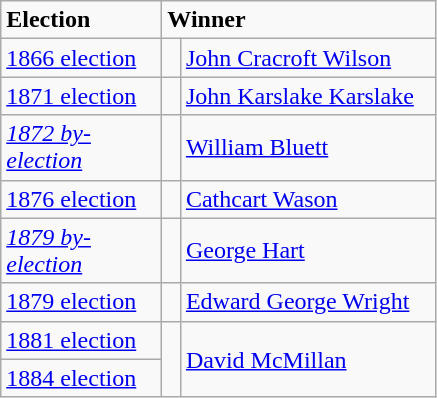<table class="wikitable">
<tr>
<td width=100><strong>Election</strong></td>
<td width=175 colspan=2><strong>Winner</strong></td>
</tr>
<tr>
<td><a href='#'>1866 election</a></td>
<td width=5 rowspan=1 bgcolor=></td>
<td rowspan=1><a href='#'>John Cracroft Wilson</a></td>
</tr>
<tr>
<td><a href='#'>1871 election</a></td>
<td rowspan=1 bgcolor=></td>
<td rowspan=1><a href='#'>John Karslake Karslake</a></td>
</tr>
<tr>
<td><span><em><a href='#'>1872 by-election</a></em></span></td>
<td rowspan=1 bgcolor=></td>
<td rowspan=1><a href='#'>William Bluett</a></td>
</tr>
<tr>
<td><a href='#'>1876 election</a></td>
<td rowspan=1 bgcolor=></td>
<td rowspan=1><a href='#'>Cathcart Wason</a></td>
</tr>
<tr>
<td><span><em><a href='#'>1879 by-election</a></em></span></td>
<td rowspan=1 bgcolor=></td>
<td rowspan=1><a href='#'>George Hart</a></td>
</tr>
<tr>
<td><a href='#'>1879 election</a></td>
<td rowspan=1 bgcolor=></td>
<td rowspan=1><a href='#'>Edward George Wright</a></td>
</tr>
<tr>
<td><a href='#'>1881 election</a></td>
<td rowspan=2 bgcolor=></td>
<td rowspan=2><a href='#'>David McMillan</a></td>
</tr>
<tr>
<td><a href='#'>1884 election</a></td>
</tr>
</table>
